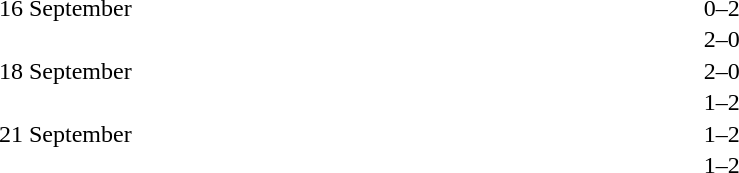<table cellspacing=1 width=85%>
<tr>
<th width=15%></th>
<th width=25%></th>
<th width=10%></th>
<th width=25%></th>
<th width=25%></th>
</tr>
<tr>
<td>16 September</td>
<td align=right></td>
<td align=center>0–2</td>
<td></td>
<td></td>
</tr>
<tr>
<td></td>
<td align=right></td>
<td align=center>2–0</td>
<td></td>
<td></td>
</tr>
<tr>
<td>18 September</td>
<td align=right></td>
<td align=center>2–0</td>
<td></td>
<td></td>
</tr>
<tr>
<td></td>
<td align=right></td>
<td align=center>1–2</td>
<td></td>
<td></td>
</tr>
<tr>
<td>21 September</td>
<td align=right></td>
<td align=center>1–2</td>
<td></td>
<td></td>
</tr>
<tr>
<td></td>
<td align=right></td>
<td align=center>1–2</td>
<td></td>
<td></td>
</tr>
</table>
